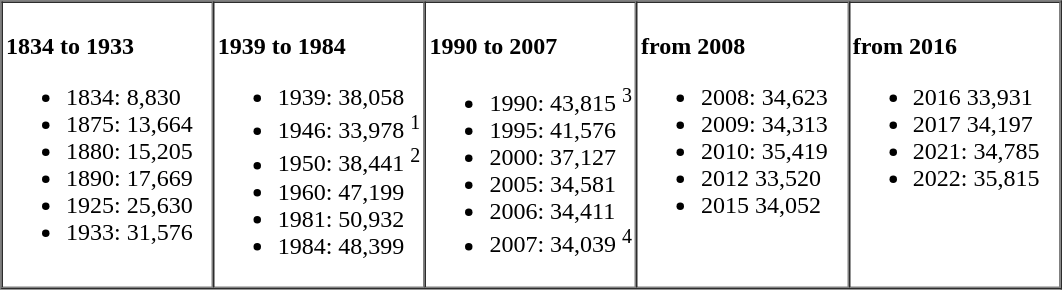<table border="1" cellpadding="2" cellspacing="0">
<tr>
<td valign="top" width="20%"><br><strong>1834 to 1933</strong><ul><li>1834: 8,830</li><li>1875: 13,664</li><li>1880: 15,205</li><li>1890: 17,669</li><li>1925: 25,630</li><li>1933: 31,576</li></ul></td>
<td valign="top" width="20%"><br><strong>1939 to 1984</strong><ul><li>1939: 38,058</li><li>1946: 33,978 <sup>1</sup></li><li>1950: 38,441 <sup>2</sup></li><li>1960: 47,199</li><li>1981: 50,932</li><li>1984: 48,399</li></ul></td>
<td valign="top" width="20%"><br><strong>1990 to 2007</strong><ul><li>1990: 43,815 <sup>3</sup></li><li>1995: 41,576</li><li>2000: 37,127</li><li>2005: 34,581</li><li>2006: 34,411</li><li>2007: 34,039 <sup>4</sup></li></ul></td>
<td valign="top" width="20%"><br><strong>from 2008</strong><ul><li>2008: 34,623</li><li>2009: 34,313</li><li>2010: 35,419</li><li>2012 	33,520</li><li>2015 	34,052</li></ul></td>
<td valign="top" width="20%"><br><strong>from 2016</strong><ul><li>2016 	33,931</li><li>2017 	34,197</li><li>2021: 34,785</li><li>2022: 35,815</li></ul></td>
</tr>
</table>
